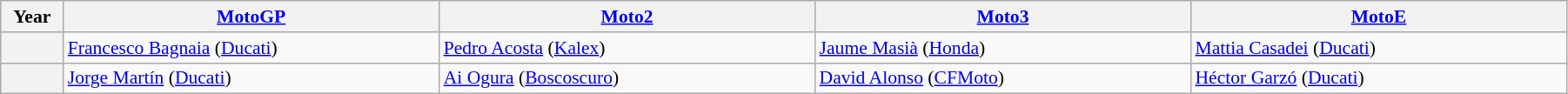<table class="wikitable" width="95%" style="font-size:90%">
<tr>
<th width=4%>Year</th>
<th width=24%><a href='#'>MotoGP</a></th>
<th width=24%><a href='#'>Moto2</a></th>
<th width=24%><a href='#'>Moto3</a></th>
<th width=24%><a href='#'>MotoE</a></th>
</tr>
<tr>
<th></th>
<td> <a href='#'>Francesco Bagnaia</a> (<a href='#'>Ducati</a>)</td>
<td> <a href='#'>Pedro Acosta</a> (<a href='#'>Kalex</a>)</td>
<td> <a href='#'>Jaume Masià</a> (<a href='#'>Honda</a>)</td>
<td> <a href='#'>Mattia Casadei</a> (<a href='#'>Ducati</a>)</td>
</tr>
<tr>
<th></th>
<td> <a href='#'>Jorge Martín</a> (<a href='#'>Ducati</a>)</td>
<td> <a href='#'>Ai Ogura</a> (<a href='#'>Boscoscuro</a>)</td>
<td> <a href='#'>David Alonso</a> (<a href='#'>CFMoto</a>)</td>
<td> <a href='#'>Héctor Garzó</a> (<a href='#'>Ducati</a>)</td>
</tr>
</table>
